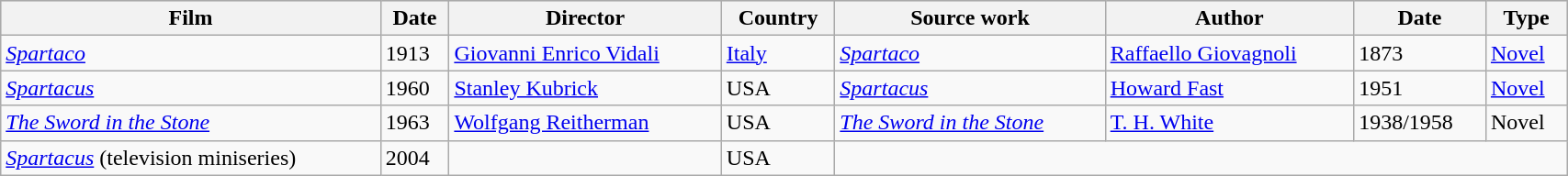<table class="wikitable" style=width:90%>
<tr style="background:#CCCCCC;">
<th>Film</th>
<th>Date</th>
<th>Director</th>
<th>Country</th>
<th>Source work</th>
<th>Author</th>
<th>Date</th>
<th>Type</th>
</tr>
<tr>
<td><em><a href='#'>Spartaco</a></em></td>
<td>1913</td>
<td><a href='#'>Giovanni Enrico Vidali</a></td>
<td><a href='#'>Italy</a></td>
<td><em><a href='#'>Spartaco</a></em></td>
<td><a href='#'>Raffaello Giovagnoli</a></td>
<td>1873</td>
<td><a href='#'>Novel</a></td>
</tr>
<tr>
<td><em><a href='#'>Spartacus</a></em></td>
<td>1960</td>
<td><a href='#'>Stanley Kubrick</a></td>
<td>USA</td>
<td><em><a href='#'>Spartacus</a></em></td>
<td><a href='#'>Howard Fast</a></td>
<td>1951</td>
<td><a href='#'>Novel</a></td>
</tr>
<tr>
<td><em><a href='#'>The Sword in the Stone</a></em></td>
<td>1963</td>
<td><a href='#'>Wolfgang Reitherman</a></td>
<td>USA</td>
<td><em><a href='#'>The Sword in the Stone</a></em></td>
<td><a href='#'>T. H. White</a></td>
<td>1938/1958</td>
<td>Novel</td>
</tr>
<tr>
<td><em><a href='#'>Spartacus</a></em> (television miniseries)</td>
<td>2004</td>
<td></td>
<td>USA</td>
</tr>
</table>
